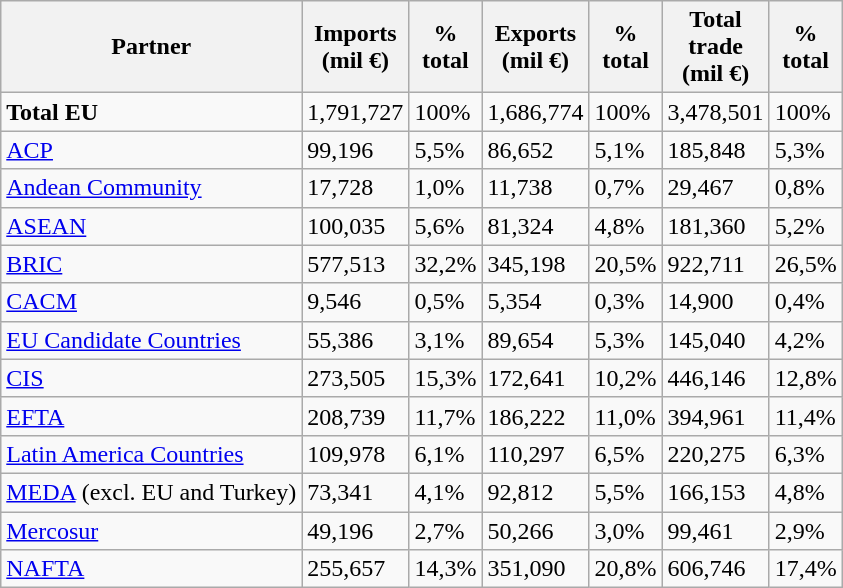<table class="wikitable sortable mw-collapsible mw-collapsed col1left" >
<tr>
<th>Partner</th>
<th>Imports<br>(mil €)</th>
<th>%<br>total</th>
<th>Exports<br>(mil €)</th>
<th>%<br>total</th>
<th>Total<br>trade<br>(mil €)</th>
<th>%<br>total</th>
</tr>
<tr>
<td><strong>Total EU</strong></td>
<td>1,791,727</td>
<td>100%</td>
<td>1,686,774</td>
<td>100%</td>
<td>3,478,501</td>
<td>100%</td>
</tr>
<tr>
<td><a href='#'>ACP</a></td>
<td>99,196</td>
<td>5,5%</td>
<td>86,652</td>
<td>5,1%</td>
<td>185,848</td>
<td>5,3%</td>
</tr>
<tr>
<td><a href='#'>Andean Community</a></td>
<td>17,728</td>
<td>1,0%</td>
<td>11,738</td>
<td>0,7%</td>
<td>29,467</td>
<td>0,8%</td>
</tr>
<tr>
<td><a href='#'>ASEAN</a></td>
<td>100,035</td>
<td>5,6%</td>
<td>81,324</td>
<td>4,8%</td>
<td>181,360</td>
<td>5,2%</td>
</tr>
<tr>
<td><a href='#'>BRIC</a></td>
<td>577,513</td>
<td>32,2%</td>
<td>345,198</td>
<td>20,5%</td>
<td>922,711</td>
<td>26,5%</td>
</tr>
<tr>
<td><a href='#'>CACM</a></td>
<td>9,546</td>
<td>0,5%</td>
<td>5,354</td>
<td>0,3%</td>
<td>14,900</td>
<td>0,4%</td>
</tr>
<tr>
<td><a href='#'>EU Candidate Countries</a></td>
<td>55,386</td>
<td>3,1%</td>
<td>89,654</td>
<td>5,3%</td>
<td>145,040</td>
<td>4,2%</td>
</tr>
<tr>
<td><a href='#'>CIS</a></td>
<td>273,505</td>
<td>15,3%</td>
<td>172,641</td>
<td>10,2%</td>
<td>446,146</td>
<td>12,8%</td>
</tr>
<tr>
<td><a href='#'>EFTA</a></td>
<td>208,739</td>
<td>11,7%</td>
<td>186,222</td>
<td>11,0%</td>
<td>394,961</td>
<td>11,4%</td>
</tr>
<tr>
<td><a href='#'>Latin America Countries</a></td>
<td>109,978</td>
<td>6,1%</td>
<td>110,297</td>
<td>6,5%</td>
<td>220,275</td>
<td>6,3%</td>
</tr>
<tr>
<td><a href='#'>MEDA</a> (excl. EU and Turkey)</td>
<td>73,341</td>
<td>4,1%</td>
<td>92,812</td>
<td>5,5%</td>
<td>166,153</td>
<td>4,8%</td>
</tr>
<tr>
<td><a href='#'>Mercosur</a></td>
<td>49,196</td>
<td>2,7%</td>
<td>50,266</td>
<td>3,0%</td>
<td>99,461</td>
<td>2,9%</td>
</tr>
<tr>
<td><a href='#'>NAFTA</a></td>
<td>255,657</td>
<td>14,3%</td>
<td>351,090</td>
<td>20,8%</td>
<td>606,746</td>
<td>17,4%</td>
</tr>
</table>
